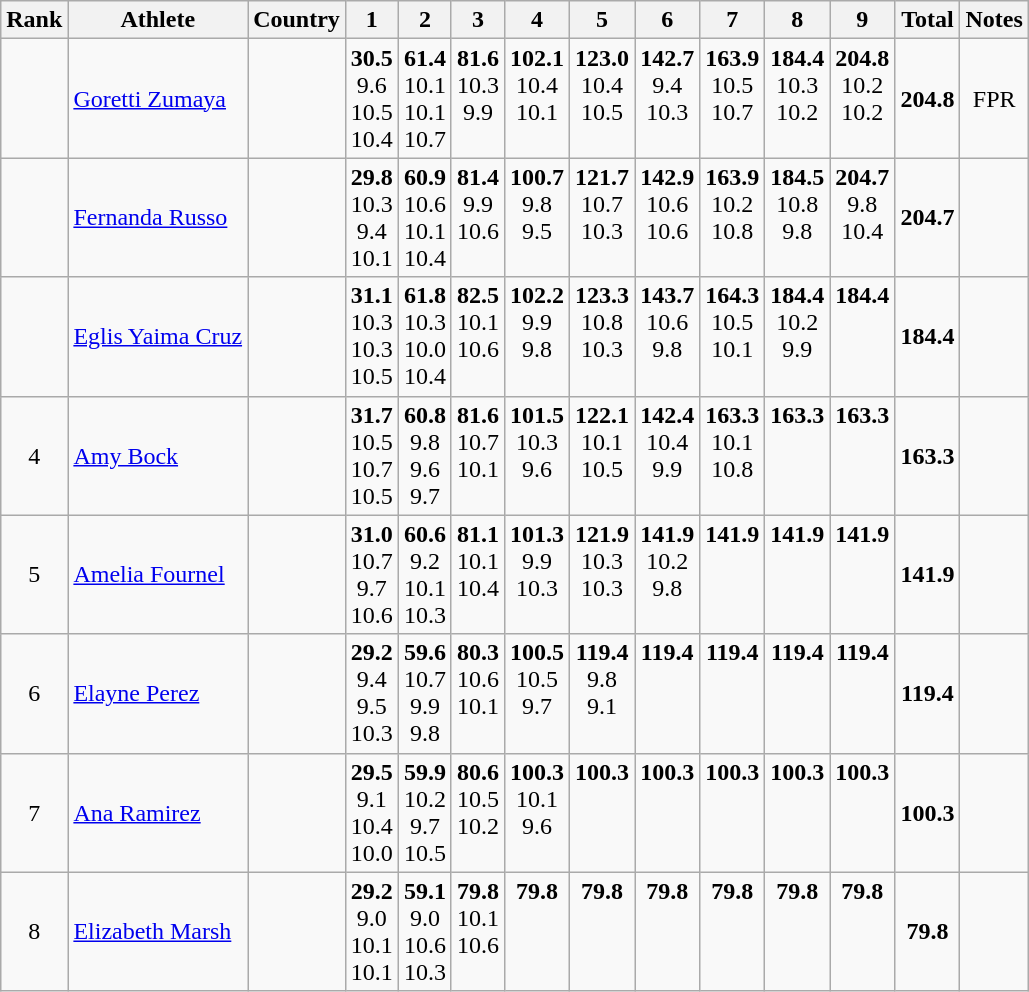<table class="wikitable sortable" style="text-align:center">
<tr>
<th>Rank</th>
<th>Athlete</th>
<th>Country</th>
<th style="width: 28px">1</th>
<th style="width: 28px">2</th>
<th style="width: 28px">3</th>
<th style="width: 28px">4</th>
<th style="width: 28px">5</th>
<th style="width: 28px">6</th>
<th style="width: 28px">7</th>
<th style="width: 28px">8</th>
<th style="width: 28px">9</th>
<th>Total</th>
<th>Notes</th>
</tr>
<tr>
<td></td>
<td align=left><a href='#'>Goretti Zumaya</a></td>
<td align=left></td>
<td><strong>30.5</strong><br>9.6<br>10.5<br>10.4</td>
<td><strong>61.4</strong><br> 10.1 <br>10.1 <br>10.7</td>
<td><strong>81.6</strong><br>10.3 <br>9.9<br><br></td>
<td><strong>102.1</strong><br>10.4<br>10.1<br><br></td>
<td><strong>123.0</strong><br>10.4<br>10.5<br><br></td>
<td><strong>142.7</strong><br>9.4 <br>10.3<br><br></td>
<td><strong>163.9</strong><br>10.5<br>10.7 <br><br></td>
<td><strong>184.4</strong><br>10.3<br>10.2 <br><br></td>
<td><strong>204.8</strong><br>10.2<br>10.2 <br><br></td>
<td><strong>204.8</strong></td>
<td>FPR</td>
</tr>
<tr>
<td></td>
<td align=left><a href='#'>Fernanda Russo</a></td>
<td align=left></td>
<td><strong>29.8</strong> <br> 10.3<br>9.4 <br>10.1</td>
<td><strong>60.9</strong><br> 10.6 <br>10.1 <br>10.4</td>
<td><strong>81.4</strong><br>9.9<br>10.6<br><br></td>
<td><strong>100.7 </strong><br>9.8 <br>9.5 <br><br></td>
<td><strong>121.7</strong><br>10.7<br>10.3<br><br></td>
<td><strong>142.9</strong><br>10.6<br>10.6<br><br></td>
<td><strong>163.9</strong><br>10.2<br>10.8<br><br></td>
<td><strong>184.5</strong><br>10.8<br>9.8<br><br></td>
<td><strong>204.7</strong><br>9.8 <br>10.4 <br><br></td>
<td><strong>204.7 </strong></td>
<td></td>
</tr>
<tr>
<td></td>
<td align=left><a href='#'>Eglis Yaima Cruz</a></td>
<td align=left></td>
<td><strong>31.1</strong> <br> 10.3<br>10.3 <br>10.5</td>
<td><strong>61.8</strong><br> 10.3 <br>10.0 <br>10.4</td>
<td><strong>82.5</strong><br>10.1<br>10.6<br><br></td>
<td><strong>102.2 </strong><br>9.9<br>9.8<br><br></td>
<td><strong>123.3</strong><br>10.8 <br>10.3<br><br></td>
<td><strong>143.7</strong><br>10.6<br>9.8 <br><br></td>
<td><strong>164.3</strong><br>10.5<br>10.1 <br><br></td>
<td><strong>184.4 </strong><br>10.2 <br>9.9<br><br></td>
<td><strong>184.4</strong><br>  <br>  <br><br></td>
<td><strong>184.4 </strong></td>
<td></td>
</tr>
<tr>
<td>4</td>
<td align=left><a href='#'>Amy Bock</a></td>
<td align=left></td>
<td><strong>31.7</strong> <br> 10.5<br>10.7 <br>10.5</td>
<td><strong>60.8</strong><br> 9.8 <br>9.6 <br>9.7</td>
<td><strong>81.6</strong><br>10.7<br>10.1<br><br></td>
<td><strong>101.5 </strong><br>10.3<br>9.6<br><br></td>
<td><strong>122.1</strong><br>10.1 <br>10.5<br><br></td>
<td><strong>142.4</strong><br>10.4<br>9.9 <br><br></td>
<td><strong>163.3</strong><br>10.1<br>10.8 <br><br></td>
<td><strong>163.3</strong><br>  <br> <br><br></td>
<td><strong>163.3</strong><br>  <br>  <br><br></td>
<td><strong>163.3 </strong></td>
<td></td>
</tr>
<tr>
<td>5</td>
<td align=left><a href='#'>Amelia Fournel</a></td>
<td align=left></td>
<td><strong>31.0</strong> <br> 10.7<br>9.7 <br>10.6</td>
<td><strong>60.6</strong><br> 9.2 <br>10.1 <br>10.3</td>
<td><strong>81.1</strong><br>10.1<br>10.4<br><br></td>
<td><strong>101.3 </strong><br>9.9<br>10.3<br><br></td>
<td><strong>121.9</strong><br>10.3 <br>10.3<br><br></td>
<td><strong>141.9</strong><br>10.2<br>9.8 <br><br></td>
<td><strong>141.9</strong><br> <br>  <br><br></td>
<td><strong>141.9</strong><br>  <br> <br><br></td>
<td><strong>141.9</strong><br>  <br>  <br><br></td>
<td><strong>141.9 </strong></td>
<td></td>
</tr>
<tr>
<td>6</td>
<td align=left><a href='#'>Elayne Perez</a></td>
<td align=left></td>
<td><strong>29.2</strong> <br> 9.4<br>9.5 <br>10.3</td>
<td><strong>59.6</strong><br>10.7 <br>9.9 <br>9.8</td>
<td><strong>80.3</strong><br>10.6<br>10.1<br><br></td>
<td><strong>100.5 </strong><br>10.5<br>9.7<br><br></td>
<td><strong>119.4</strong><br>9.8 <br>9.1<br><br></td>
<td><strong>119.4</strong><br> <br>  <br><br></td>
<td><strong>119.4</strong><br> <br>  <br><br></td>
<td><strong>119.4</strong><br>  <br> <br><br></td>
<td><strong>119.4</strong><br>  <br>  <br><br></td>
<td><strong>119.4</strong></td>
<td></td>
</tr>
<tr>
<td>7</td>
<td align=left><a href='#'>Ana Ramirez</a></td>
<td align=left></td>
<td><strong>29.5</strong> <br> 9.1<br>10.4 <br>10.0</td>
<td><strong>59.9</strong><br> 10.2<br>9.7 <br>10.5</td>
<td><strong>80.6</strong><br>10.5<br>10.2<br><br></td>
<td><strong>100.3 </strong><br>10.1<br>9.6<br><br></td>
<td><strong>100.3</strong><br>  <br> <br><br></td>
<td><strong>100.3</strong><br> <br>  <br><br></td>
<td><strong>100.3</strong><br> <br>  <br><br></td>
<td><strong>100.3</strong><br>  <br> <br><br></td>
<td><strong>100.3</strong><br>  <br>  <br><br></td>
<td><strong>100.3</strong></td>
<td></td>
</tr>
<tr>
<td>8</td>
<td align=left><a href='#'>Elizabeth Marsh</a></td>
<td align=left></td>
<td><strong>29.2</strong> <br> 9.0<br>10.1 <br>10.1</td>
<td><strong>59.1</strong><br> 9.0<br>10.6 <br>10.3</td>
<td><strong>79.8</strong><br>10.1<br>10.6<br><br></td>
<td><strong>79.8</strong><br> <br> <br><br></td>
<td><strong>79.8</strong><br>  <br> <br><br></td>
<td><strong>79.8</strong><br> <br>  <br><br></td>
<td><strong>79.8</strong><br> <br>  <br><br></td>
<td><strong>79.8</strong><br>  <br> <br><br></td>
<td><strong>79.8</strong><br>  <br>  <br><br></td>
<td><strong>79.8</strong></td>
<td></td>
</tr>
</table>
